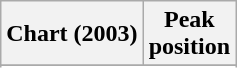<table class="wikitable sortable plainrowheaders" style="text-align:center">
<tr>
<th scope="col">Chart (2003)</th>
<th scope="col">Peak<br>position</th>
</tr>
<tr>
</tr>
<tr>
</tr>
<tr>
</tr>
<tr>
</tr>
<tr>
</tr>
</table>
